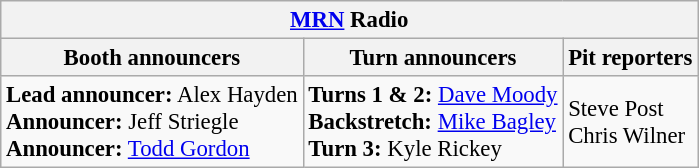<table class="wikitable" style="font-size: 95%;">
<tr>
<th colspan="3"><a href='#'>MRN</a> Radio</th>
</tr>
<tr>
<th>Booth announcers</th>
<th>Turn announcers</th>
<th>Pit reporters</th>
</tr>
<tr>
<td><strong>Lead announcer:</strong> Alex Hayden<br><strong>Announcer:</strong> Jeff Striegle<br><strong>Announcer:</strong> <a href='#'>Todd Gordon</a></td>
<td><strong>Turns 1 & 2:</strong> <a href='#'>Dave Moody</a><br><strong>Backstretch:</strong> <a href='#'>Mike Bagley</a><br><strong>Turn 3:</strong> Kyle Rickey</td>
<td>Steve Post<br>Chris Wilner</td>
</tr>
</table>
